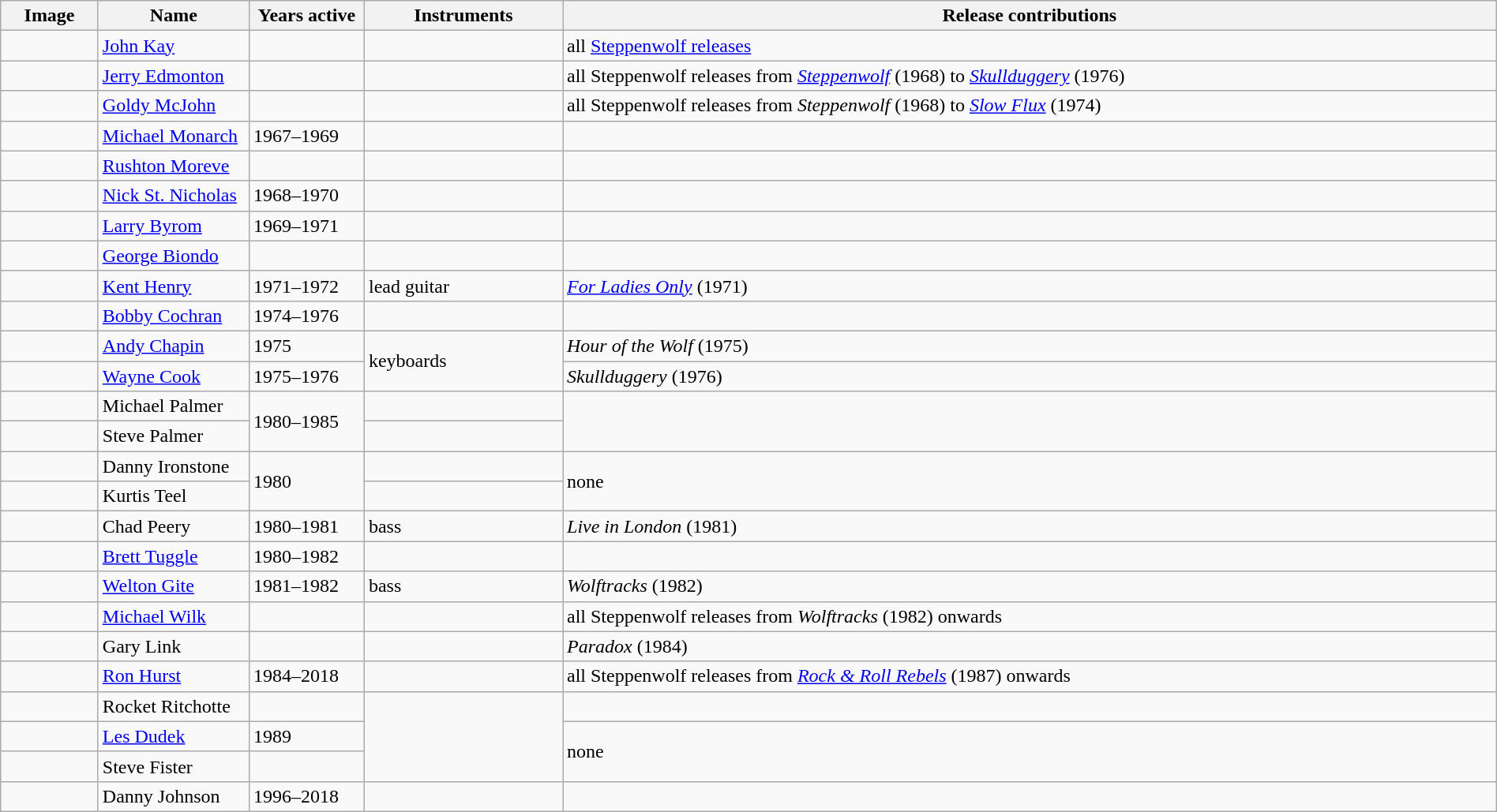<table class="wikitable" border="1" width=100%>
<tr>
<th width="75">Image</th>
<th width="120">Name</th>
<th width="90">Years active</th>
<th width="160">Instruments</th>
<th>Release contributions</th>
</tr>
<tr>
<td></td>
<td><a href='#'>John Kay</a></td>
<td></td>
<td></td>
<td>all <a href='#'>Steppenwolf releases</a></td>
</tr>
<tr>
<td></td>
<td><a href='#'>Jerry Edmonton</a></td>
<td></td>
<td></td>
<td>all Steppenwolf releases from <em><a href='#'>Steppenwolf</a></em> (1968) to <em><a href='#'>Skullduggery</a></em> (1976)</td>
</tr>
<tr>
<td></td>
<td><a href='#'>Goldy McJohn</a></td>
<td></td>
<td></td>
<td>all Steppenwolf releases from <em>Steppenwolf</em> (1968) to <em><a href='#'>Slow Flux</a></em> (1974)</td>
</tr>
<tr>
<td></td>
<td><a href='#'>Michael Monarch</a></td>
<td>1967–1969</td>
<td></td>
<td></td>
</tr>
<tr>
<td></td>
<td><a href='#'>Rushton Moreve</a></td>
<td></td>
<td></td>
<td></td>
</tr>
<tr>
<td></td>
<td><a href='#'>Nick St. Nicholas</a></td>
<td>1968–1970</td>
<td></td>
<td></td>
</tr>
<tr>
<td></td>
<td><a href='#'>Larry Byrom</a></td>
<td>1969–1971</td>
<td></td>
<td></td>
</tr>
<tr>
<td></td>
<td><a href='#'>George Biondo</a></td>
<td></td>
<td></td>
<td></td>
</tr>
<tr>
<td></td>
<td><a href='#'>Kent Henry</a></td>
<td>1971–1972 </td>
<td>lead guitar</td>
<td><em><a href='#'>For Ladies Only</a></em> (1971)</td>
</tr>
<tr>
<td></td>
<td><a href='#'>Bobby Cochran</a></td>
<td>1974–1976</td>
<td></td>
<td></td>
</tr>
<tr>
<td></td>
<td><a href='#'>Andy Chapin</a></td>
<td>1975 </td>
<td rowspan="2">keyboards</td>
<td><em>Hour of the Wolf</em> (1975)</td>
</tr>
<tr>
<td></td>
<td><a href='#'>Wayne Cook</a></td>
<td>1975–1976</td>
<td><em>Skullduggery</em> (1976)</td>
</tr>
<tr>
<td></td>
<td>Michael Palmer</td>
<td rowspan="2">1980–1985</td>
<td></td>
<td rowspan="2"></td>
</tr>
<tr>
<td></td>
<td>Steve Palmer</td>
<td></td>
</tr>
<tr>
<td></td>
<td>Danny Ironstone</td>
<td rowspan="2">1980</td>
<td></td>
<td rowspan="2">none</td>
</tr>
<tr>
<td></td>
<td>Kurtis Teel</td>
<td></td>
</tr>
<tr>
<td></td>
<td>Chad Peery</td>
<td>1980–1981</td>
<td>bass</td>
<td><em>Live in London</em> (1981)</td>
</tr>
<tr>
<td></td>
<td><a href='#'>Brett Tuggle</a></td>
<td>1980–1982 </td>
<td></td>
<td></td>
</tr>
<tr>
<td></td>
<td><a href='#'>Welton Gite</a></td>
<td>1981–1982</td>
<td>bass</td>
<td><em>Wolftracks</em> (1982)</td>
</tr>
<tr>
<td></td>
<td><a href='#'>Michael Wilk</a></td>
<td></td>
<td></td>
<td>all Steppenwolf releases from <em>Wolftracks</em> (1982) onwards</td>
</tr>
<tr>
<td></td>
<td>Gary Link</td>
<td></td>
<td></td>
<td><em>Paradox</em> (1984)</td>
</tr>
<tr>
<td></td>
<td><a href='#'>Ron Hurst</a></td>
<td>1984–2018</td>
<td></td>
<td>all Steppenwolf releases from <em><a href='#'>Rock & Roll Rebels</a></em> (1987) onwards</td>
</tr>
<tr>
<td></td>
<td>Rocket Ritchotte</td>
<td></td>
<td rowspan="3"></td>
<td></td>
</tr>
<tr>
<td></td>
<td><a href='#'>Les Dudek</a></td>
<td>1989</td>
<td rowspan="2">none</td>
</tr>
<tr>
<td></td>
<td>Steve Fister</td>
<td></td>
</tr>
<tr>
<td></td>
<td>Danny Johnson</td>
<td>1996–2018</td>
<td></td>
<td></td>
</tr>
</table>
